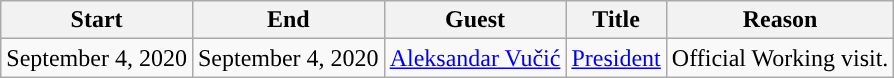<table class="wikitable sortable">
<tr>
<th>Start</th>
<th>End</th>
<th>Guest</th>
<th>Title</th>
<th>Reason</th>
</tr>
<tr>
<td>September 4, 2020</td>
<td>September 4, 2020</td>
<td><a href='#'>Aleksandar Vučić</a></td>
<td><a href='#'>President</a></td>
<td>Official Working visit.</td>
</tr>
</table>
